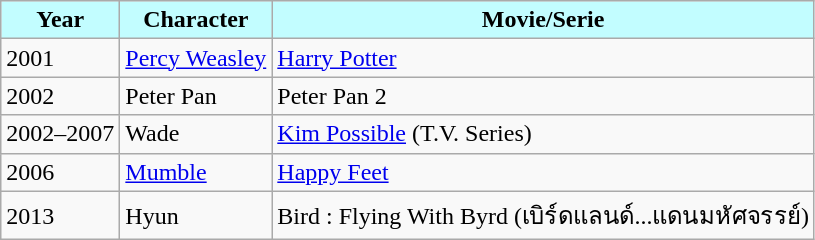<table class="wikitable">
<tr>
<th style="background: #c2fdff">Year</th>
<th style="background: #c2fdff">Character</th>
<th style="background: #c2fdff">Movie/Serie</th>
</tr>
<tr>
<td>2001</td>
<td><a href='#'>Percy Weasley</a></td>
<td><a href='#'>Harry Potter</a></td>
</tr>
<tr>
<td>2002</td>
<td>Peter Pan</td>
<td>Peter Pan 2</td>
</tr>
<tr>
<td>2002–2007</td>
<td>Wade</td>
<td><a href='#'>Kim Possible</a> (T.V. Series)</td>
</tr>
<tr>
<td>2006</td>
<td><a href='#'>Mumble</a></td>
<td><a href='#'>Happy Feet</a></td>
</tr>
<tr>
<td>2013</td>
<td>Hyun</td>
<td>Bird : Flying With Byrd (เบิร์ดแลนด์...แดนมหัศจรรย์)</td>
</tr>
</table>
